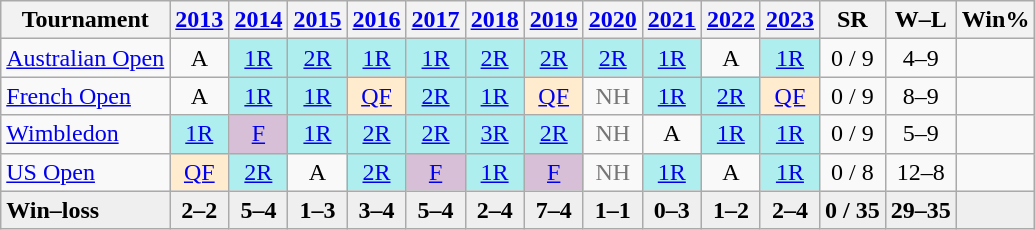<table class=wikitable style=text-align:center>
<tr>
<th>Tournament</th>
<th><a href='#'>2013</a></th>
<th><a href='#'>2014</a></th>
<th><a href='#'>2015</a></th>
<th><a href='#'>2016</a></th>
<th><a href='#'>2017</a></th>
<th><a href='#'>2018</a></th>
<th><a href='#'>2019</a></th>
<th><a href='#'>2020</a></th>
<th><a href='#'>2021</a></th>
<th><a href='#'>2022</a></th>
<th><a href='#'>2023</a></th>
<th>SR</th>
<th>W–L</th>
<th>Win%</th>
</tr>
<tr>
<td align=left><a href='#'>Australian Open</a></td>
<td>A</td>
<td bgcolor=#afeeee><a href='#'>1R</a></td>
<td bgcolor=#afeeee><a href='#'>2R</a></td>
<td bgcolor=#afeeee><a href='#'>1R</a></td>
<td bgcolor=#afeeee><a href='#'>1R</a></td>
<td bgcolor=#afeeee><a href='#'>2R</a></td>
<td bgcolor=#afeeee><a href='#'>2R</a></td>
<td bgcolor=#afeeee><a href='#'>2R</a></td>
<td bgcolor=#afeeee><a href='#'>1R</a></td>
<td>A</td>
<td bgcolor=#afeeee><a href='#'>1R</a></td>
<td>0 / 9</td>
<td>4–9</td>
<td></td>
</tr>
<tr>
<td align=left><a href='#'>French Open</a></td>
<td>A</td>
<td bgcolor=afeeee><a href='#'>1R</a></td>
<td bgcolor=afeeee><a href='#'>1R</a></td>
<td bgcolor=ffebcd><a href='#'>QF</a></td>
<td bgcolor=afeeee><a href='#'>2R</a></td>
<td bgcolor=afeeee><a href='#'>1R</a></td>
<td bgcolor=ffebcd><a href='#'>QF</a></td>
<td style=color:#767676>NH</td>
<td bgcolor=afeeee><a href='#'>1R</a></td>
<td bgcolor=afeeee><a href='#'>2R</a></td>
<td bgcolor=ffebcd><a href='#'>QF</a></td>
<td>0 / 9</td>
<td>8–9</td>
<td></td>
</tr>
<tr>
<td align=left><a href='#'>Wimbledon</a></td>
<td bgcolor=#afeeee><a href='#'>1R</a></td>
<td bgcolor=#d8bfd8><a href='#'>F</a></td>
<td bgcolor=#afeeee><a href='#'>1R</a></td>
<td bgcolor=#afeeee><a href='#'>2R</a></td>
<td bgcolor=#afeeee><a href='#'>2R</a></td>
<td bgcolor=#afeeee><a href='#'>3R</a></td>
<td bgcolor=#afeeee><a href='#'>2R</a></td>
<td style=color:#767676>NH</td>
<td>A</td>
<td bgcolor=#afeeee><a href='#'>1R</a></td>
<td bgcolor=#afeeee><a href='#'>1R</a></td>
<td>0 / 9</td>
<td>5–9</td>
<td></td>
</tr>
<tr>
<td align=left><a href='#'>US Open</a></td>
<td bgcolor=#ffebcd><a href='#'>QF</a></td>
<td bgcolor=#afeeee><a href='#'>2R</a></td>
<td>A</td>
<td bgcolor=#afeeee><a href='#'>2R</a></td>
<td bgcolor=#d8bfd8><a href='#'>F</a></td>
<td bgcolor=#afeeee><a href='#'>1R</a></td>
<td bgcolor=#d8bfd8><a href='#'>F</a></td>
<td style=color:#767676>NH</td>
<td bgcolor=#afeeee><a href='#'>1R</a></td>
<td>A</td>
<td bgcolor=#afeeee><a href='#'>1R</a></td>
<td>0 / 8</td>
<td>12–8</td>
<td></td>
</tr>
<tr style=background:#efefef;font-weight:bold>
<td style=text-align:left>Win–loss</td>
<td>2–2</td>
<td>5–4</td>
<td>1–3</td>
<td>3–4</td>
<td>5–4</td>
<td>2–4</td>
<td>7–4</td>
<td>1–1</td>
<td>0–3</td>
<td>1–2</td>
<td>2–4</td>
<td>0 / 35</td>
<td>29–35</td>
<td></td>
</tr>
</table>
